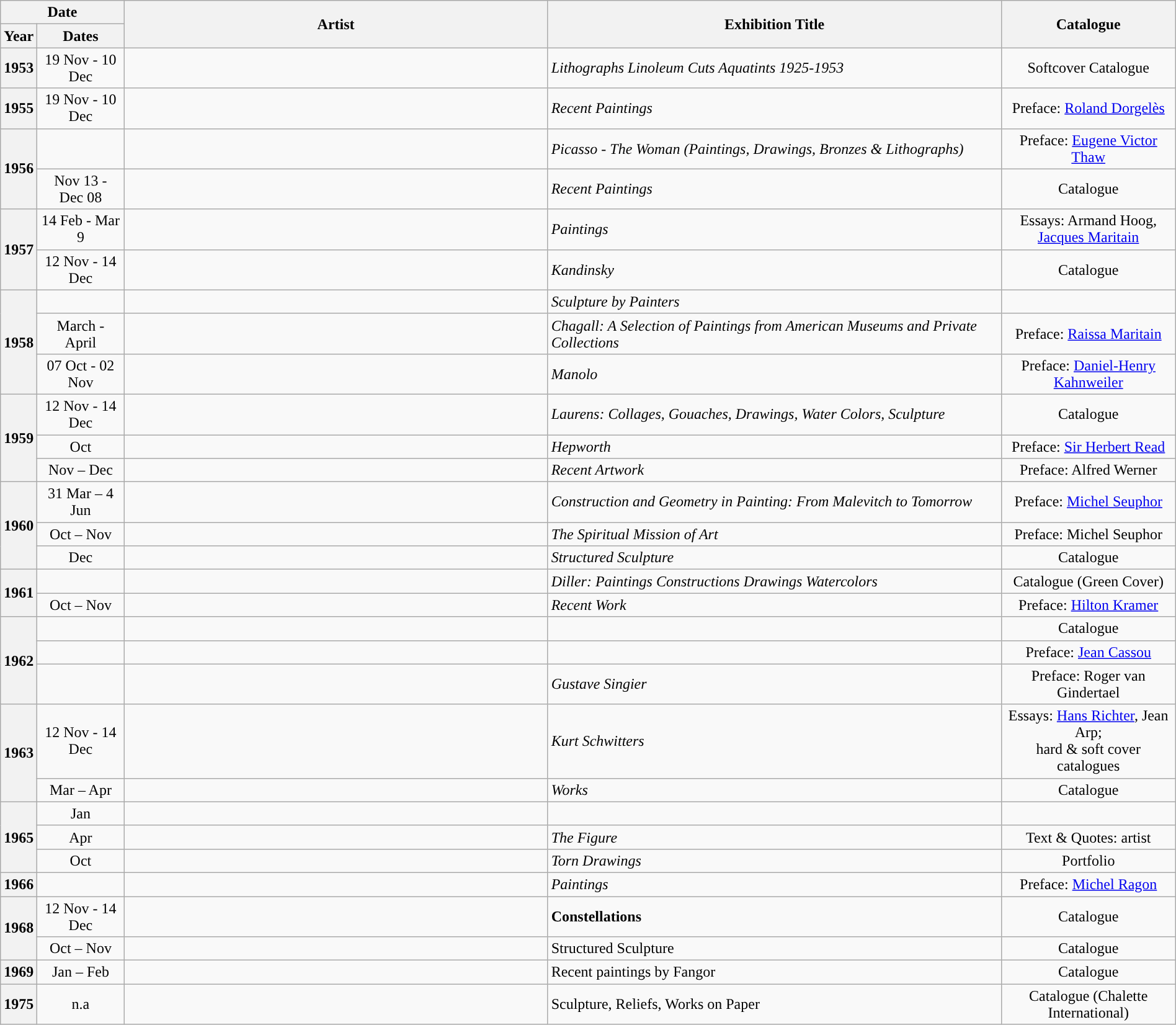<table class="wikitable sortable mw-collapsible" style="border-spacing: 0; margin: 1em auto;">
<tr>
<th scope="col" class="unsortable" colspan="2">Date</th>
<th scope="col" rowspan="2" style="width:28em;">Artist</th>
<th scope="col" rowspan="2" style="width:30em;">Exhibition Title</th>
<th scope="col" rowspan="2">Catalogue</th>
</tr>
<tr>
<th scope="col">Year</th>
<th scope="col" class="unsortable">Dates</th>
</tr>
<tr>
<th style="text-align:center;">1953</th>
<td style="text-align:center;">19 Nov - 10 Dec</td>
<td></td>
<td><em>Lithographs Linoleum Cuts Aquatints 1925-1953</em></td>
<td style="text-align:center;">Softcover Catalogue</td>
</tr>
<tr>
<th style="text-align:center;">1955</th>
<td style="text-align:center;">19 Nov - 10 Dec</td>
<td></td>
<td><em>Recent Paintings</em></td>
<td style="text-align:center;">Preface: <a href='#'>Roland Dorgelès</a></td>
</tr>
<tr>
<th style="text-align:center;" rowspan="2">1956</th>
<td style="text-align:center;"></td>
<td></td>
<td><em>Picasso - The Woman (Paintings, Drawings, Bronzes & Lithographs)</em></td>
<td style="text-align:center;">Preface: <a href='#'>Eugene Victor Thaw</a></td>
</tr>
<tr>
<td style="text-align:center;">Nov 13 - Dec 08</td>
<td></td>
<td><em>Recent Paintings</em></td>
<td style="text-align:center;">Catalogue</td>
</tr>
<tr>
<th style="text-align:center;" rowspan="2">1957</th>
<td style="text-align:center;">14 Feb - Mar 9</td>
<td></td>
<td><em>Paintings</em></td>
<td style="text-align:center;">Essays: Armand Hoog,<br> <a href='#'>Jacques Maritain</a></td>
</tr>
<tr>
<td style="text-align:center;">12 Nov - 14 Dec</td>
<td></td>
<td><em>Kandinsky</em></td>
<td style="text-align:center;">Catalogue</td>
</tr>
<tr>
<th style="text-align:center;" rowspan="3">1958</th>
<td style="text-align:center;"></td>
<td></td>
<td><em>Sculpture by Painters</em></td>
<td style="text-align:center;"></td>
</tr>
<tr>
<td style="text-align:center;">March  - April</td>
<td></td>
<td><em>Chagall: A Selection of Paintings from American Museums and Private Collections</em></td>
<td style="text-align:center;">Preface: <a href='#'>Raissa Maritain</a></td>
</tr>
<tr>
<td style="text-align:center;">07 Oct - 02 Nov</td>
<td></td>
<td><em>Manolo</em></td>
<td style="text-align:center;">Preface: <a href='#'>Daniel-Henry Kahnweiler</a></td>
</tr>
<tr>
<th style="text-align:center;" rowspan="3">1959</th>
<td style="text-align:center;">12 Nov - 14 Dec</td>
<td></td>
<td><em>Laurens: Collages, Gouaches, Drawings, Water Colors, Sculpture</em></td>
<td style="text-align:center;">Catalogue</td>
</tr>
<tr>
<td style="text-align:center;">Oct</td>
<td></td>
<td><em>Hepworth</em></td>
<td style="text-align:center;">Preface: <a href='#'>Sir Herbert Read</a></td>
</tr>
<tr>
<td style="text-align:center;">Nov – Dec</td>
<td></td>
<td><em>Recent Artwork</em></td>
<td style="text-align:center;">Preface: Alfred Werner</td>
</tr>
<tr>
<th style="text-align:center;" rowspan="3">1960</th>
<td style="text-align:center;">31 Mar – 4 Jun</td>
<td></td>
<td><em>Construction and Geometry in Painting: From Malevitch to Tomorrow</em></td>
<td style="text-align:center;">Preface: <a href='#'>Michel Seuphor</a></td>
</tr>
<tr>
<td style="text-align:center;">Oct – Nov</td>
<td></td>
<td><em>The Spiritual Mission of Art</em></td>
<td style="text-align:center;">Preface: Michel Seuphor</td>
</tr>
<tr>
<td style="text-align:center;">Dec</td>
<td></td>
<td><em>Structured Sculpture</em></td>
<td style="text-align:center;">Catalogue</td>
</tr>
<tr>
<th style="text-align:center;" rowspan="2">1961</th>
<td style="text-align:center;"></td>
<td></td>
<td><em>Diller: Paintings Constructions Drawings Watercolors</em></td>
<td style="text-align:center;">Catalogue (Green Cover)</td>
</tr>
<tr>
<td style="text-align:center;">Oct – Nov</td>
<td></td>
<td><em>Recent Work</em></td>
<td style="text-align:center;">Preface: <a href='#'>Hilton Kramer</a></td>
</tr>
<tr>
<th style="text-align:center;" rowspan="3">1962</th>
<td style="text-align:center;"></td>
<td></td>
<td><em>  </em></td>
<td style="text-align:center;">Catalogue</td>
</tr>
<tr>
<td style="text-align:center;"></td>
<td></td>
<td><em>  </em></td>
<td style="text-align:center;">Preface: <a href='#'>Jean Cassou</a></td>
</tr>
<tr>
<td style="text-align:center;"></td>
<td></td>
<td><em>Gustave Singier</em></td>
<td style="text-align:center;">Preface: Roger van Gindertael</td>
</tr>
<tr>
<th style="text-align:center;" rowspan="2">1963</th>
<td style="text-align:center;">12 Nov - 14 Dec</td>
<td></td>
<td><em>Kurt Schwitters</em></td>
<td style="text-align:center;">Essays: <a href='#'>Hans Richter</a>, Jean Arp;<br> hard & soft cover catalogues</td>
</tr>
<tr>
<td style="text-align:center;">Mar – Apr</td>
<td></td>
<td><em>Works</em></td>
<td style="text-align:center;">Catalogue</td>
</tr>
<tr>
<th style="text-align:center;" rowspan="3">1965</th>
<td style="text-align:center;">Jan</td>
<td></td>
<td></td>
<td style="text-align:center;"></td>
</tr>
<tr>
<td style="text-align:center;">Apr</td>
<td></td>
<td><em>The Figure</em></td>
<td style="text-align:center;">Text & Quotes: artist</td>
</tr>
<tr>
<td style="text-align:center;">Oct</td>
<td></td>
<td><em>Torn Drawings</em></td>
<td style="text-align:center;">Portfolio</td>
</tr>
<tr>
<th style="text-align:center;" rowspan="1">1966</th>
<td style="text-align:center;"></td>
<td></td>
<td><em>Paintings</em></td>
<td style="text-align:center;">Preface: <a href='#'>Michel Ragon</a></td>
</tr>
<tr>
<th style="text-align:center;" rowspan="2">1968</th>
<td style="text-align:center;">12 Nov - 14 Dec</td>
<td></td>
<td><strong>Constellations<em></td>
<td style="text-align:center;">Catalogue</td>
</tr>
<tr>
<td style="text-align:center;">Oct – Nov</td>
<td></td>
<td></em>Structured Sculpture<em></td>
<td style="text-align:center;">Catalogue</td>
</tr>
<tr>
<th style="text-align:center;" rowspan="1">1969</th>
<td style="text-align:center;">Jan – Feb</td>
<td></td>
<td></em>Recent paintings by Fangor<em></td>
<td style="text-align:center;">Catalogue</td>
</tr>
<tr>
<th style="text-align:center;" rowspan="1">1975</th>
<td style="text-align:center;"></em>n.a<em></td>
<td></td>
<td></em>Sculpture, Reliefs, Works on Paper<em></td>
<td style="text-align:center;">Catalogue (Chalette International)</td>
</tr>
</table>
